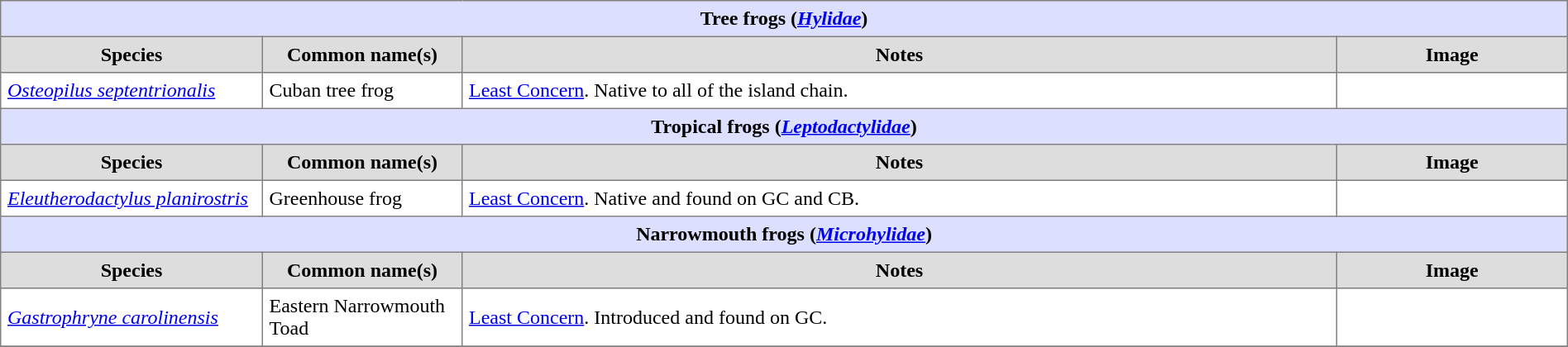<table border="1" style="border-collapse:collapse;" cellpadding="5" width="100%">
<tr>
<th colspan=4 bgcolor=#DDDFFF>Tree frogs (<em><a href='#'>Hylidae</a></em>)</th>
</tr>
<tr bgcolor=#DDDDDD align=center>
<th width=200px>Species</th>
<th width=150px>Common name(s)</th>
<th>Notes</th>
<th width=175px>Image</th>
</tr>
<tr>
<td><em><a href='#'>Osteopilus septentrionalis</a></em></td>
<td>Cuban tree frog</td>
<td><a href='#'>Least Concern</a>. Native to all of the island chain.</td>
<td></td>
</tr>
<tr>
<th colspan=4 bgcolor=#DDDFFF>Tropical frogs (<em><a href='#'>Leptodactylidae</a></em>)</th>
</tr>
<tr bgcolor=#DDDDDD align=center>
<th width=200px>Species</th>
<th width=150px>Common name(s)</th>
<th>Notes</th>
<th width=175px>Image</th>
</tr>
<tr>
<td><em><a href='#'>Eleutherodactylus planirostris</a></em></td>
<td>Greenhouse frog</td>
<td><a href='#'>Least Concern</a>. Native and found on GC and CB.</td>
<td></td>
</tr>
<tr>
<th colspan=4 bgcolor=#DDDFFF>Narrowmouth frogs (<em><a href='#'>Microhylidae</a></em>)</th>
</tr>
<tr bgcolor=#DDDDDD align=center>
<th width=200px>Species</th>
<th width=150px>Common name(s)</th>
<th>Notes</th>
<th width=175px>Image</th>
</tr>
<tr>
<td><em><a href='#'>Gastrophryne carolinensis</a></em></td>
<td>Eastern Narrowmouth Toad</td>
<td><a href='#'>Least Concern</a>. Introduced and found on GC.</td>
<td></td>
</tr>
<tr>
</tr>
</table>
